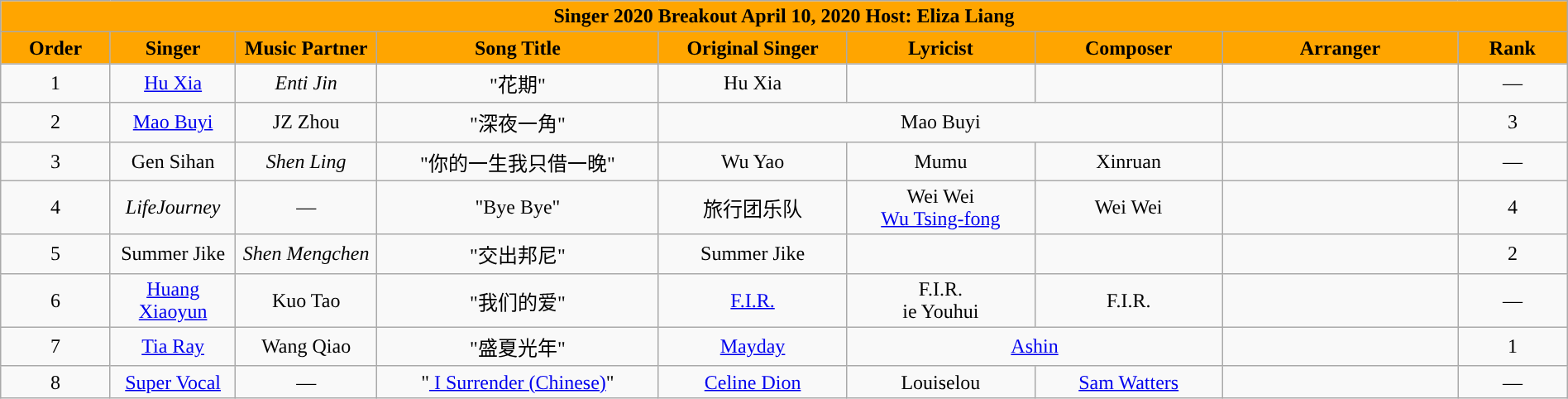<table class="wikitable sortable mw-collapsible" width="100%" style="text-align:center">
<tr align=center style="background:orange">
<td colspan="9"><div><strong>Singer 2020 Breakout April 10, 2020 Host: Eliza Liang</strong></div></td>
</tr>
<tr style="background:orange">
<td style="width:7%"><strong>Order</strong></td>
<td style="width:8%"><strong>Singer</strong></td>
<td style="width:9%"><strong>Music Partner</strong></td>
<td style="width:18%"><strong>Song Title</strong></td>
<td style="width:12%"><strong>Original Singer</strong></td>
<td style="width:12% "><strong>Lyricist</strong></td>
<td style="width:12%"><strong>Composer</strong></td>
<td style="width:15%"><strong>Arranger</strong></td>
<td style="width:7%"><strong>Rank</strong></td>
</tr>
<tr>
<td>1</td>
<td><a href='#'>Hu Xia</a></td>
<td><em>Enti Jin</em></td>
<td>"花期"</td>
<td>Hu Xia</td>
<td></td>
<td></td>
<td></td>
<td>—</td>
</tr>
<tr>
<td>2</td>
<td><a href='#'>Mao Buyi</a></td>
<td>JZ Zhou</td>
<td>"深夜一角"</td>
<td colspan=3>Mao Buyi</td>
<td></td>
<td>3</td>
</tr>
<tr>
<td>3</td>
<td>Gen Sihan</td>
<td><em>Shen Ling</em></td>
<td>"你的一生我只借一晚"</td>
<td>Wu Yao</td>
<td>Mumu</td>
<td>Xinruan</td>
<td></td>
<td>—</td>
</tr>
<tr>
<td>4</td>
<td><em>LifeJourney</em></td>
<td>—</td>
<td>"Bye Bye"</td>
<td>旅行团乐队</td>
<td>Wei Wei<br><a href='#'>Wu Tsing-fong</a></td>
<td>Wei Wei</td>
<td></td>
<td>4</td>
</tr>
<tr>
<td>5</td>
<td>Summer Jike</td>
<td><em>Shen Mengchen</em></td>
<td>"交出邦尼"</td>
<td>Summer Jike</td>
<td></td>
<td></td>
<td></td>
<td>2</td>
</tr>
<tr>
<td>6</td>
<td><a href='#'>Huang Xiaoyun</a></td>
<td>Kuo Tao</td>
<td>"我们的爱"</td>
<td><a href='#'>F.I.R.</a></td>
<td>F.I.R.<br>ie Youhui</td>
<td>F.I.R.</td>
<td></td>
<td>—</td>
</tr>
<tr>
<td>7</td>
<td><a href='#'>Tia Ray</a></td>
<td>Wang Qiao</td>
<td>"盛夏光年"</td>
<td><a href='#'>Mayday</a></td>
<td colspan=2><a href='#'>Ashin</a></td>
<td></td>
<td>1</td>
</tr>
<tr>
<td>8</td>
<td><a href='#'>Super Vocal</a></td>
<td>—</td>
<td>"<a href='#'> I Surrender (Chinese)</a>"</td>
<td><a href='#'>Celine Dion</a></td>
<td>Louiselou</td>
<td><a href='#'>Sam Watters</a></td>
<td></td>
<td>—</td>
</tr>
</table>
